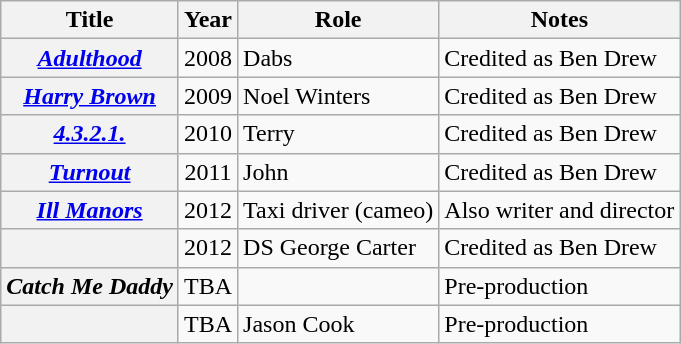<table class="wikitable sortable plainrowheaders">
<tr>
<th scope="col">Title</th>
<th scope="col">Year</th>
<th scope="col">Role</th>
<th scope="col" class="unsortable">Notes</th>
</tr>
<tr>
<th scope="row"><em><a href='#'>Adulthood</a></em></th>
<td style="text-align:center;">2008</td>
<td>Dabs</td>
<td>Credited as Ben Drew</td>
</tr>
<tr>
<th scope="row"><em><a href='#'>Harry Brown</a></em></th>
<td style="text-align:center;">2009</td>
<td>Noel Winters</td>
<td>Credited as Ben Drew</td>
</tr>
<tr>
<th scope="row"><em><a href='#'>4.3.2.1.</a></em></th>
<td style="text-align:center;">2010</td>
<td>Terry</td>
<td>Credited as Ben Drew</td>
</tr>
<tr>
<th scope="row"><em><a href='#'>Turnout</a></em></th>
<td style="text-align:center;">2011</td>
<td>John</td>
<td>Credited as Ben Drew</td>
</tr>
<tr>
<th scope="row"><em><a href='#'>Ill Manors</a></em></th>
<td style="text-align:center;">2012</td>
<td>Taxi driver (cameo)</td>
<td>Also writer and director</td>
</tr>
<tr>
<th scope="row"><em></em></th>
<td style="text-align:center;">2012</td>
<td>DS George Carter</td>
<td>Credited as Ben Drew</td>
</tr>
<tr>
<th scope="row"><em>Catch Me Daddy</em></th>
<td style="text-align:center;">TBA</td>
<td></td>
<td>Pre-production</td>
</tr>
<tr>
<th scope="row"><em></em></th>
<td style="text-align:center;">TBA</td>
<td>Jason Cook</td>
<td>Pre-production</td>
</tr>
</table>
